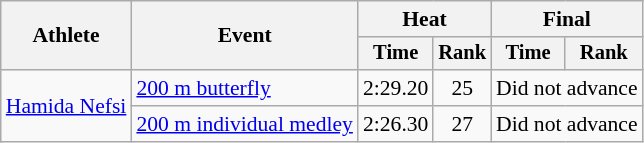<table class=wikitable style="font-size:90%">
<tr>
<th rowspan=2>Athlete</th>
<th rowspan=2>Event</th>
<th colspan="2">Heat</th>
<th colspan="2">Final</th>
</tr>
<tr style="font-size:95%">
<th>Time</th>
<th>Rank</th>
<th>Time</th>
<th>Rank</th>
</tr>
<tr align=center>
<td align=left rowspan=2><a href='#'>Hamida Nefsi</a></td>
<td align=left><a href='#'>200 m butterfly</a></td>
<td>2:29.20</td>
<td>25</td>
<td colspan=2>Did not advance</td>
</tr>
<tr align=center>
<td align=left><a href='#'>200 m individual medley</a></td>
<td>2:26.30</td>
<td>27</td>
<td colspan=2>Did not advance</td>
</tr>
</table>
